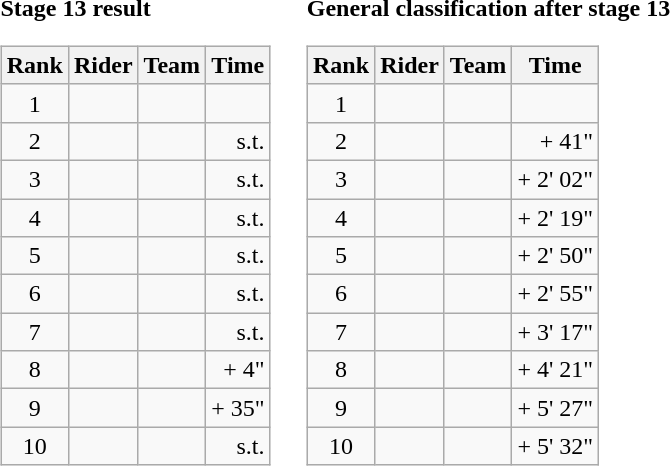<table>
<tr>
<td><strong>Stage 13 result</strong><br><table class="wikitable">
<tr>
<th scope="col">Rank</th>
<th scope="col">Rider</th>
<th scope="col">Team</th>
<th scope="col">Time</th>
</tr>
<tr>
<td style="text-align:center;">1</td>
<td></td>
<td></td>
<td style="text-align:right;"></td>
</tr>
<tr>
<td style="text-align:center;">2</td>
<td></td>
<td></td>
<td style="text-align:right;">s.t.</td>
</tr>
<tr>
<td style="text-align:center;">3</td>
<td></td>
<td></td>
<td style="text-align:right;">s.t.</td>
</tr>
<tr>
<td style="text-align:center;">4</td>
<td></td>
<td></td>
<td style="text-align:right;">s.t.</td>
</tr>
<tr>
<td style="text-align:center;">5</td>
<td></td>
<td></td>
<td style="text-align:right;">s.t.</td>
</tr>
<tr>
<td style="text-align:center;">6</td>
<td></td>
<td></td>
<td style="text-align:right;">s.t.</td>
</tr>
<tr>
<td style="text-align:center;">7</td>
<td></td>
<td></td>
<td style="text-align:right;">s.t.</td>
</tr>
<tr>
<td style="text-align:center;">8</td>
<td></td>
<td></td>
<td style="text-align:right;">+ 4"</td>
</tr>
<tr>
<td style="text-align:center;">9</td>
<td></td>
<td></td>
<td style="text-align:right;">+ 35"</td>
</tr>
<tr>
<td style="text-align:center;">10</td>
<td></td>
<td></td>
<td style="text-align:right;">s.t.</td>
</tr>
</table>
</td>
<td></td>
<td><strong>General classification after stage 13</strong><br><table class="wikitable">
<tr>
<th scope="col">Rank</th>
<th scope="col">Rider</th>
<th scope="col">Team</th>
<th scope="col">Time</th>
</tr>
<tr>
<td style="text-align:center;">1</td>
<td></td>
<td></td>
<td style="text-align:right;"></td>
</tr>
<tr>
<td style="text-align:center;">2</td>
<td></td>
<td></td>
<td style="text-align:right;">+ 41"</td>
</tr>
<tr>
<td style="text-align:center;">3</td>
<td></td>
<td></td>
<td style="text-align:right;">+ 2' 02"</td>
</tr>
<tr>
<td style="text-align:center;">4</td>
<td></td>
<td></td>
<td style="text-align:right;">+ 2' 19"</td>
</tr>
<tr>
<td style="text-align:center;">5</td>
<td></td>
<td></td>
<td style="text-align:right;">+ 2' 50"</td>
</tr>
<tr>
<td style="text-align:center;">6</td>
<td></td>
<td></td>
<td style="text-align:right;">+ 2' 55"</td>
</tr>
<tr>
<td style="text-align:center;">7</td>
<td></td>
<td></td>
<td style="text-align:right;">+ 3' 17"</td>
</tr>
<tr>
<td style="text-align:center;">8</td>
<td></td>
<td></td>
<td style="text-align:right;">+ 4' 21"</td>
</tr>
<tr>
<td style="text-align:center;">9</td>
<td></td>
<td></td>
<td style="text-align:right;">+ 5' 27"</td>
</tr>
<tr>
<td style="text-align:center;">10</td>
<td></td>
<td></td>
<td style="text-align:right;">+ 5' 32"</td>
</tr>
</table>
</td>
</tr>
</table>
